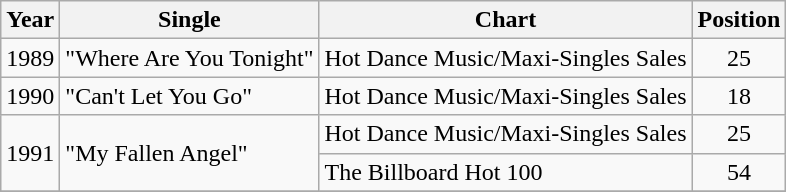<table class="wikitable">
<tr>
<th>Year</th>
<th>Single</th>
<th>Chart</th>
<th>Position</th>
</tr>
<tr>
<td rowspan="1">1989</td>
<td>"Where Are You Tonight"</td>
<td>Hot Dance Music/Maxi-Singles Sales</td>
<td align="center">25</td>
</tr>
<tr>
<td rowspan="1">1990</td>
<td>"Can't Let You Go"</td>
<td>Hot Dance Music/Maxi-Singles Sales</td>
<td align="center">18</td>
</tr>
<tr>
<td rowspan="2">1991</td>
<td rowspan="2">"My Fallen Angel"</td>
<td>Hot Dance Music/Maxi-Singles Sales</td>
<td align="center">25</td>
</tr>
<tr>
<td>The Billboard Hot 100</td>
<td align="center">54</td>
</tr>
<tr>
</tr>
</table>
